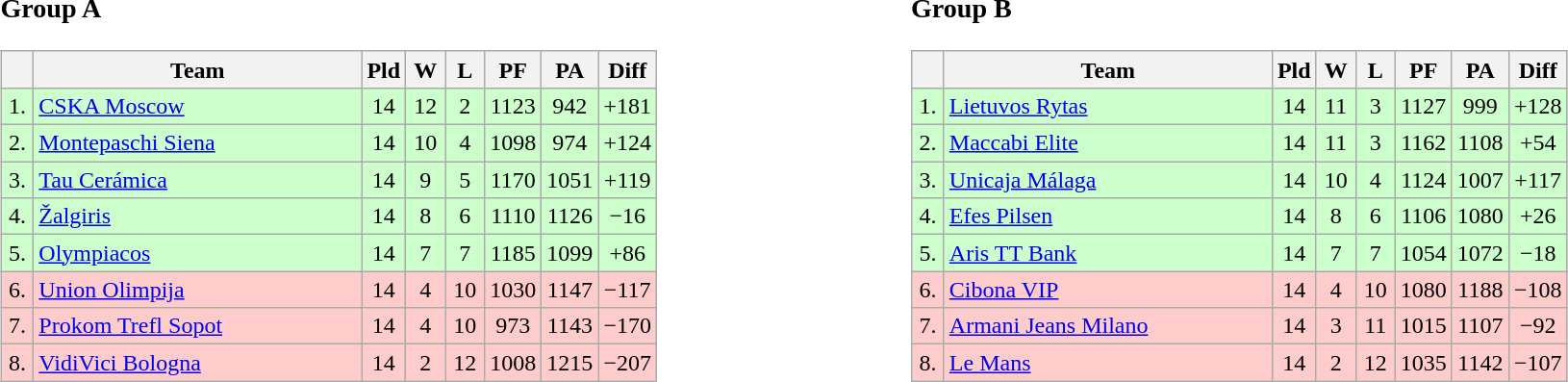<table>
<tr>
<td style="vertical-align:top; width:33%;"><br><h3>Group A</h3><table class="wikitable" style="text-align:center">
<tr>
<th width=15></th>
<th width=220>Team</th>
<th width=20>Pld</th>
<th width=20>W</th>
<th width=20>L</th>
<th width=20>PF</th>
<th width=20>PA</th>
<th width=30>Diff</th>
</tr>
<tr style="background: #ccffcc;">
<td>1.</td>
<td align=left> <a href='#'>CSKA Moscow</a></td>
<td>14</td>
<td>12</td>
<td>2</td>
<td>1123</td>
<td>942</td>
<td>+181</td>
</tr>
<tr style="background: #ccffcc;">
<td>2.</td>
<td align=left> <a href='#'>Montepaschi Siena</a></td>
<td>14</td>
<td>10</td>
<td>4</td>
<td>1098</td>
<td>974</td>
<td>+124</td>
</tr>
<tr style="background: #ccffcc;">
<td>3.</td>
<td align=left> <a href='#'>Tau Cerámica</a></td>
<td>14</td>
<td>9</td>
<td>5</td>
<td>1170</td>
<td>1051</td>
<td>+119</td>
</tr>
<tr style="background: #ccffcc;">
<td>4.</td>
<td align=left> <a href='#'>Žalgiris</a></td>
<td>14</td>
<td>8</td>
<td>6</td>
<td>1110</td>
<td>1126</td>
<td>−16</td>
</tr>
<tr style="background: #ccffcc;">
<td>5.</td>
<td align=left> <a href='#'>Olympiacos</a></td>
<td>14</td>
<td>7</td>
<td>7</td>
<td>1185</td>
<td>1099</td>
<td>+86</td>
</tr>
<tr style="background: #ffcccc;">
<td>6.</td>
<td align=left> <a href='#'>Union Olimpija</a></td>
<td>14</td>
<td>4</td>
<td>10</td>
<td>1030</td>
<td>1147</td>
<td>−117</td>
</tr>
<tr style="background: #ffcccc;">
<td>7.</td>
<td align=left> <a href='#'>Prokom Trefl Sopot</a></td>
<td>14</td>
<td>4</td>
<td>10</td>
<td>973</td>
<td>1143</td>
<td>−170</td>
</tr>
<tr style="background: #ffcccc;">
<td>8.</td>
<td align=left> <a href='#'>VidiVici Bologna</a></td>
<td>14</td>
<td>2</td>
<td>12</td>
<td>1008</td>
<td>1215</td>
<td>−207</td>
</tr>
</table>
</td>
<td style="vertical-align:top; width:33%;"><br><h3>Group B</h3><table class=wikitable style="text-align:center">
<tr>
<th width=15></th>
<th width=220>Team</th>
<th width=20>Pld</th>
<th width=20>W</th>
<th width=20>L</th>
<th width=20>PF</th>
<th width=20>PA</th>
<th width=30>Diff</th>
</tr>
<tr style="background: #ccffcc;">
<td>1.</td>
<td align=left> <a href='#'>Lietuvos Rytas</a></td>
<td>14</td>
<td>11</td>
<td>3</td>
<td>1127</td>
<td>999</td>
<td>+128</td>
</tr>
<tr style="background: #ccffcc;">
<td>2.</td>
<td align=left> <a href='#'>Maccabi Elite</a></td>
<td>14</td>
<td>11</td>
<td>3</td>
<td>1162</td>
<td>1108</td>
<td>+54</td>
</tr>
<tr style="background: #ccffcc;">
<td>3.</td>
<td align=left> <a href='#'>Unicaja Málaga</a></td>
<td>14</td>
<td>10</td>
<td>4</td>
<td>1124</td>
<td>1007</td>
<td>+117</td>
</tr>
<tr style="background: #ccffcc;">
<td>4.</td>
<td align=left> <a href='#'>Efes Pilsen</a></td>
<td>14</td>
<td>8</td>
<td>6</td>
<td>1106</td>
<td>1080</td>
<td>+26</td>
</tr>
<tr style="background: #ccffcc;">
<td>5.</td>
<td align=left> <a href='#'>Aris TT Bank</a></td>
<td>14</td>
<td>7</td>
<td>7</td>
<td>1054</td>
<td>1072</td>
<td>−18</td>
</tr>
<tr style="background: #ffcccc;">
<td>6.</td>
<td align=left> <a href='#'>Cibona VIP</a></td>
<td>14</td>
<td>4</td>
<td>10</td>
<td>1080</td>
<td>1188</td>
<td>−108</td>
</tr>
<tr style="background: #ffcccc;">
<td>7.</td>
<td align=left> <a href='#'>Armani Jeans Milano</a></td>
<td>14</td>
<td>3</td>
<td>11</td>
<td>1015</td>
<td>1107</td>
<td>−92</td>
</tr>
<tr style="background: #ffcccc;">
<td>8.</td>
<td align=left> <a href='#'>Le Mans</a></td>
<td>14</td>
<td>2</td>
<td>12</td>
<td>1035</td>
<td>1142</td>
<td>−107</td>
</tr>
</table>
</td>
</tr>
</table>
